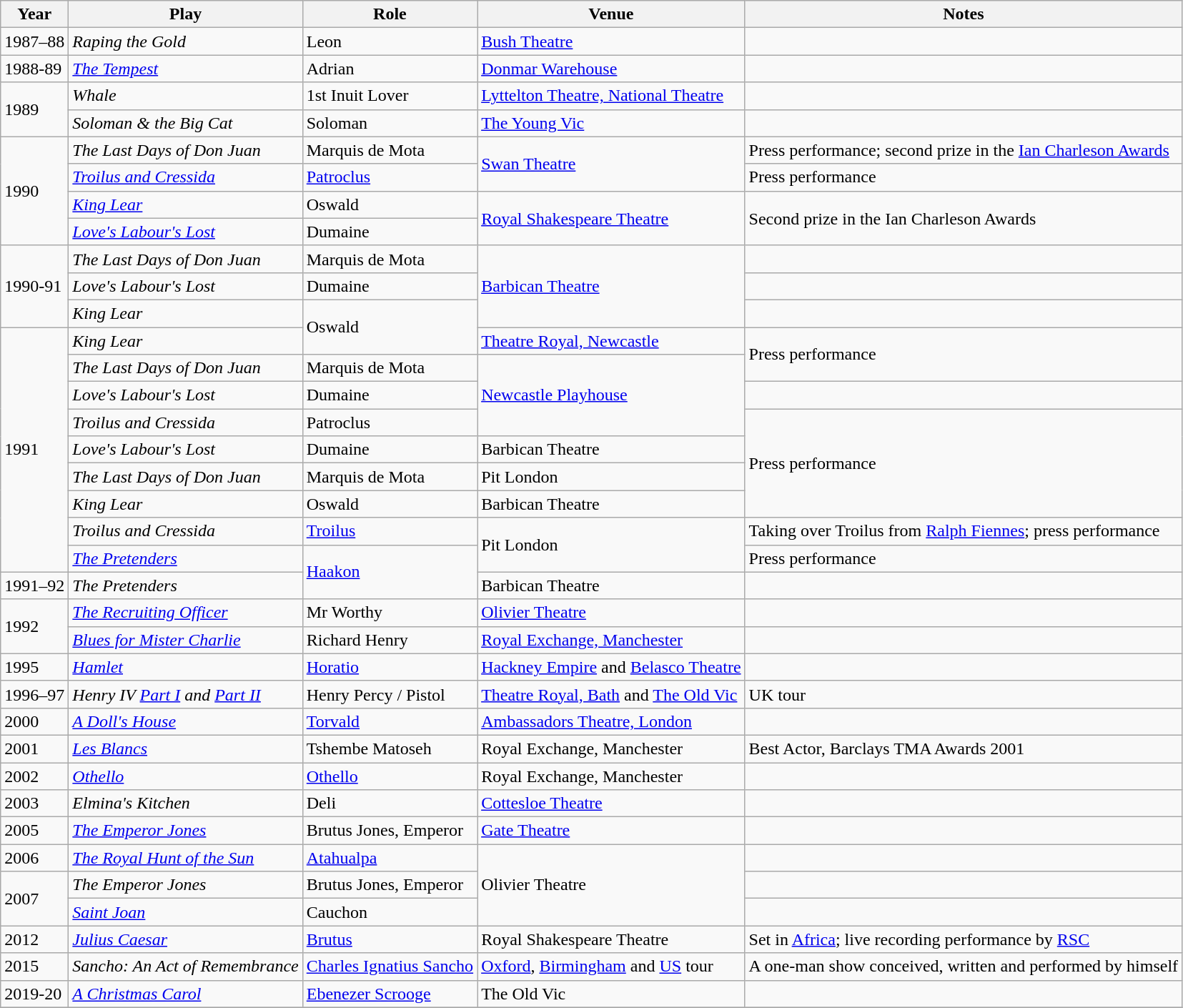<table class="wikitable sortable">
<tr>
<th>Year</th>
<th>Play</th>
<th>Role</th>
<th>Venue</th>
<th>Notes</th>
</tr>
<tr>
<td>1987–88</td>
<td><em>Raping the Gold</em></td>
<td>Leon</td>
<td><a href='#'>Bush Theatre</a></td>
<td></td>
</tr>
<tr>
<td>1988-89</td>
<td><em><a href='#'>The Tempest</a></em></td>
<td>Adrian</td>
<td><a href='#'>Donmar Warehouse</a></td>
<td></td>
</tr>
<tr>
<td rowspan="2">1989</td>
<td><em>Whale</em></td>
<td>1st Inuit Lover</td>
<td><a href='#'>Lyttelton Theatre, National Theatre</a></td>
<td></td>
</tr>
<tr>
<td><em>Soloman & the Big Cat</em></td>
<td>Soloman</td>
<td><a href='#'>The Young Vic</a></td>
<td></td>
</tr>
<tr>
<td rowspan="4">1990</td>
<td><em>The Last Days of Don Juan</em></td>
<td>Marquis de Mota</td>
<td rowspan="2"><a href='#'>Swan Theatre</a></td>
<td>Press performance; second prize in the <a href='#'>Ian Charleson Awards</a></td>
</tr>
<tr>
<td><em><a href='#'>Troilus and Cressida</a></em></td>
<td><a href='#'>Patroclus</a></td>
<td>Press performance</td>
</tr>
<tr>
<td><em><a href='#'>King Lear</a></em></td>
<td>Oswald</td>
<td rowspan="2"><a href='#'>Royal Shakespeare Theatre</a></td>
<td rowspan="2">Second prize in the Ian Charleson Awards</td>
</tr>
<tr>
<td><em><a href='#'>Love's Labour's Lost</a></em></td>
<td>Dumaine</td>
</tr>
<tr>
<td rowspan="3">1990-91</td>
<td><em>The Last Days of Don Juan</em></td>
<td>Marquis de Mota</td>
<td rowspan="3"><a href='#'>Barbican Theatre</a></td>
<td></td>
</tr>
<tr>
<td><em>Love's Labour's Lost</em></td>
<td>Dumaine</td>
<td></td>
</tr>
<tr>
<td><em>King Lear</em></td>
<td rowspan="2">Oswald</td>
<td></td>
</tr>
<tr>
<td rowspan="9">1991</td>
<td><em>King Lear</em></td>
<td><a href='#'>Theatre Royal, Newcastle</a></td>
<td rowspan="2">Press performance</td>
</tr>
<tr>
<td><em>The Last Days of Don Juan</em></td>
<td>Marquis de Mota</td>
<td rowspan="3"><a href='#'>Newcastle Playhouse</a></td>
</tr>
<tr>
<td><em>Love's Labour's Lost</em></td>
<td>Dumaine</td>
<td></td>
</tr>
<tr>
<td><em>Troilus and Cressida</em></td>
<td>Patroclus</td>
<td rowspan="4">Press performance</td>
</tr>
<tr>
<td><em>Love's Labour's Lost</em></td>
<td>Dumaine</td>
<td Barbican Centre>Barbican Theatre</td>
</tr>
<tr>
<td><em>The Last Days of Don Juan</em></td>
<td>Marquis de Mota</td>
<td>Pit London</td>
</tr>
<tr>
<td><em>King Lear</em></td>
<td>Oswald</td>
<td Barbican Centre>Barbican Theatre</td>
</tr>
<tr>
<td><em>Troilus and Cressida</em></td>
<td><a href='#'>Troilus</a></td>
<td rowspan="2">Pit London</td>
<td>Taking over Troilus from <a href='#'>Ralph Fiennes</a>; press performance</td>
</tr>
<tr>
<td><em><a href='#'>The Pretenders</a></em></td>
<td rowspan="2"><a href='#'>Haakon</a></td>
<td>Press performance</td>
</tr>
<tr>
<td>1991–92</td>
<td><em>The Pretenders</em></td>
<td Barbican Centre>Barbican Theatre</td>
<td></td>
</tr>
<tr>
<td rowspan="2">1992</td>
<td><em><a href='#'>The Recruiting Officer</a></em></td>
<td>Mr Worthy</td>
<td><a href='#'>Olivier Theatre</a></td>
<td></td>
</tr>
<tr>
<td><em><a href='#'>Blues for Mister Charlie</a></em></td>
<td>Richard Henry</td>
<td><a href='#'>Royal Exchange, Manchester</a></td>
<td></td>
</tr>
<tr>
<td>1995</td>
<td><em><a href='#'>Hamlet</a></em></td>
<td><a href='#'>Horatio</a></td>
<td><a href='#'>Hackney Empire</a> and <a href='#'>Belasco Theatre</a></td>
<td></td>
</tr>
<tr>
<td>1996–97</td>
<td><em>Henry IV <a href='#'>Part I</a> and <a href='#'>Part II</a></em></td>
<td>Henry Percy / Pistol</td>
<td><a href='#'>Theatre Royal, Bath</a> and <a href='#'>The Old Vic</a></td>
<td>UK tour</td>
</tr>
<tr>
<td>2000</td>
<td><em><a href='#'>A Doll's House</a></em></td>
<td><a href='#'>Torvald</a></td>
<td><a href='#'>Ambassadors Theatre, London</a></td>
<td></td>
</tr>
<tr>
<td>2001</td>
<td><em><a href='#'>Les Blancs</a></em></td>
<td>Tshembe Matoseh</td>
<td>Royal Exchange, Manchester</td>
<td>Best Actor, Barclays TMA Awards 2001</td>
</tr>
<tr>
<td>2002</td>
<td><em><a href='#'>Othello</a></em></td>
<td><a href='#'>Othello</a></td>
<td>Royal Exchange, Manchester</td>
<td></td>
</tr>
<tr>
<td>2003</td>
<td><em>Elmina's Kitchen</em></td>
<td>Deli</td>
<td><a href='#'>Cottesloe Theatre</a></td>
<td></td>
</tr>
<tr>
<td>2005</td>
<td><em><a href='#'>The Emperor Jones</a></em></td>
<td>Brutus Jones, Emperor</td>
<td><a href='#'>Gate Theatre</a></td>
<td></td>
</tr>
<tr>
<td>2006</td>
<td><em><a href='#'>The Royal Hunt of the Sun</a></em></td>
<td><a href='#'>Atahualpa</a></td>
<td rowspan="3">Olivier Theatre</td>
<td></td>
</tr>
<tr>
<td rowspan="2">2007</td>
<td><em>The Emperor Jones</em></td>
<td>Brutus Jones, Emperor</td>
<td></td>
</tr>
<tr>
<td><em><a href='#'>Saint Joan</a></em></td>
<td>Cauchon</td>
<td></td>
</tr>
<tr>
<td>2012</td>
<td><em><a href='#'>Julius Caesar</a></em></td>
<td><a href='#'>Brutus</a></td>
<td>Royal Shakespeare Theatre</td>
<td>Set in <a href='#'>Africa</a>; live recording performance by <a href='#'>RSC</a></td>
</tr>
<tr>
<td>2015</td>
<td><em>Sancho: An Act of Remembrance</em></td>
<td><a href='#'>Charles Ignatius Sancho</a></td>
<td><a href='#'>Oxford</a>, <a href='#'>Birmingham</a> and <a href='#'>US</a> tour</td>
<td>A one-man show conceived, written and performed by himself</td>
</tr>
<tr>
<td>2019-20</td>
<td><em><a href='#'>A Christmas Carol</a></em></td>
<td><a href='#'>Ebenezer Scrooge</a></td>
<td>The Old Vic</td>
<td></td>
</tr>
<tr>
</tr>
</table>
